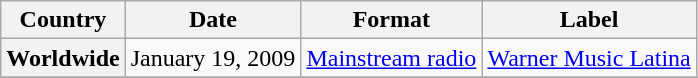<table class="wikitable plainrowheaders">
<tr>
<th scope="col">Country</th>
<th scope="col">Date</th>
<th scope="col">Format</th>
<th scope="col">Label</th>
</tr>
<tr>
<th scope="row" rowspan="">Worldwide</th>
<td rowspan="">January 19, 2009</td>
<td rowspan=""><a href='#'>Mainstream radio</a></td>
<td rowspan=""><a href='#'>Warner Music Latina</a></td>
</tr>
<tr>
</tr>
</table>
